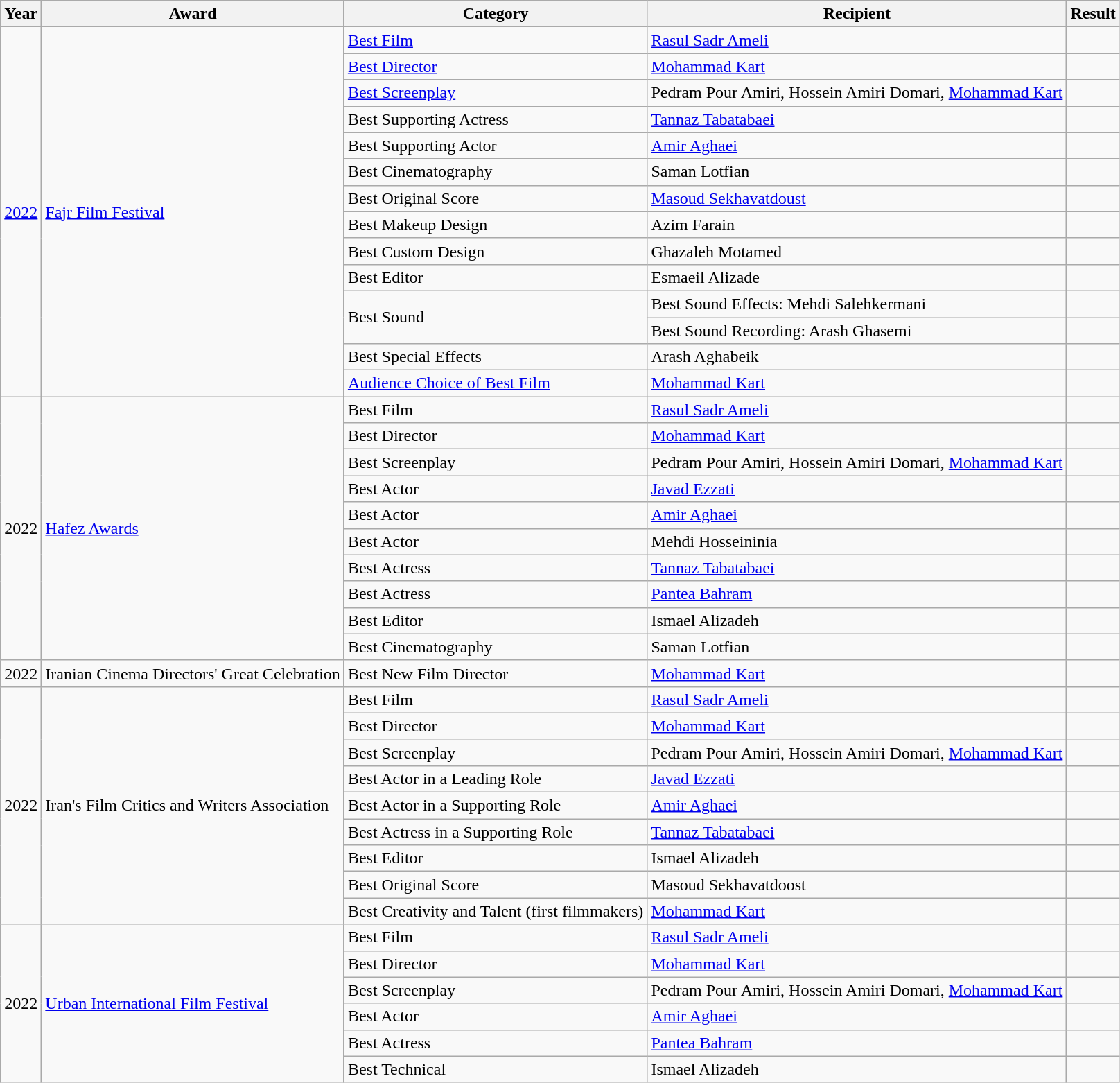<table class="wikitable sortable">
<tr>
<th>Year</th>
<th>Award</th>
<th>Category</th>
<th>Recipient</th>
<th>Result</th>
</tr>
<tr>
<td rowspan="14"><a href='#'>2022</a></td>
<td rowspan="14"><a href='#'>Fajr Film Festival</a></td>
<td><a href='#'>Best Film</a></td>
<td><a href='#'>Rasul Sadr Ameli</a></td>
<td></td>
</tr>
<tr>
<td><a href='#'>Best Director</a></td>
<td><a href='#'>Mohammad Kart</a></td>
<td></td>
</tr>
<tr>
<td><a href='#'>Best Screenplay</a></td>
<td>Pedram Pour Amiri, Hossein Amiri Domari, <a href='#'>Mohammad Kart</a></td>
<td></td>
</tr>
<tr>
<td>Best Supporting Actress</td>
<td><a href='#'>Tannaz Tabatabaei</a></td>
<td></td>
</tr>
<tr>
<td>Best Supporting Actor</td>
<td><a href='#'>Amir Aghaei</a></td>
<td></td>
</tr>
<tr>
<td>Best Cinematography</td>
<td>Saman Lotfian</td>
<td></td>
</tr>
<tr>
<td>Best Original Score</td>
<td><a href='#'>Masoud Sekhavatdoust</a></td>
<td></td>
</tr>
<tr>
<td>Best Makeup Design</td>
<td>Azim Farain</td>
<td></td>
</tr>
<tr>
<td>Best Custom Design</td>
<td>Ghazaleh Motamed</td>
<td></td>
</tr>
<tr>
<td>Best Editor</td>
<td>Esmaeil Alizade</td>
<td></td>
</tr>
<tr>
<td rowspan="2">Best Sound</td>
<td>Best Sound Effects: Mehdi Salehkermani</td>
<td></td>
</tr>
<tr>
<td>Best Sound Recording: Arash Ghasemi</td>
<td></td>
</tr>
<tr>
<td>Best Special Effects</td>
<td>Arash Aghabeik</td>
<td></td>
</tr>
<tr>
<td><a href='#'>Audience Choice of Best Film</a></td>
<td><a href='#'>Mohammad Kart</a></td>
<td></td>
</tr>
<tr>
<td rowspan="10">2022</td>
<td rowspan="10"><a href='#'>Hafez Awards</a></td>
<td>Best Film</td>
<td><a href='#'>Rasul Sadr Ameli</a></td>
<td></td>
</tr>
<tr>
<td>Best Director</td>
<td><a href='#'>Mohammad Kart</a></td>
<td></td>
</tr>
<tr>
<td>Best Screenplay</td>
<td>Pedram Pour Amiri, Hossein Amiri Domari, <a href='#'>Mohammad Kart</a></td>
<td></td>
</tr>
<tr>
<td>Best Actor</td>
<td><a href='#'>Javad Ezzati</a></td>
<td></td>
</tr>
<tr>
<td>Best Actor</td>
<td><a href='#'>Amir Aghaei</a></td>
<td></td>
</tr>
<tr>
<td>Best Actor</td>
<td>Mehdi Hosseininia</td>
<td></td>
</tr>
<tr>
<td>Best Actress</td>
<td><a href='#'>Tannaz Tabatabaei</a></td>
<td></td>
</tr>
<tr>
<td>Best Actress</td>
<td><a href='#'>Pantea Bahram</a></td>
<td></td>
</tr>
<tr>
<td>Best Editor</td>
<td>Ismael Alizadeh</td>
<td></td>
</tr>
<tr>
<td>Best Cinematography</td>
<td>Saman Lotfian</td>
<td></td>
</tr>
<tr>
<td>2022</td>
<td>Iranian Cinema Directors' Great Celebration</td>
<td>Best New Film Director</td>
<td><a href='#'>Mohammad Kart</a></td>
<td></td>
</tr>
<tr>
<td rowspan="9">2022</td>
<td rowspan="9">Iran's Film Critics and Writers Association</td>
<td>Best Film</td>
<td><a href='#'>Rasul Sadr Ameli</a></td>
<td></td>
</tr>
<tr>
<td>Best Director</td>
<td><a href='#'>Mohammad Kart</a></td>
<td></td>
</tr>
<tr>
<td>Best Screenplay</td>
<td>Pedram Pour Amiri, Hossein Amiri Domari, <a href='#'>Mohammad Kart</a></td>
<td></td>
</tr>
<tr>
<td>Best Actor in a Leading Role</td>
<td><a href='#'>Javad Ezzati</a></td>
<td></td>
</tr>
<tr>
<td>Best Actor in a Supporting Role</td>
<td><a href='#'>Amir Aghaei</a></td>
<td></td>
</tr>
<tr>
<td>Best Actress in a Supporting Role</td>
<td><a href='#'>Tannaz Tabatabaei</a></td>
<td></td>
</tr>
<tr>
<td>Best Editor</td>
<td>Ismael Alizadeh</td>
<td></td>
</tr>
<tr>
<td>Best Original Score</td>
<td>Masoud Sekhavatdoost</td>
<td></td>
</tr>
<tr>
<td>Best Creativity and Talent (first filmmakers)</td>
<td><a href='#'>Mohammad Kart</a></td>
<td></td>
</tr>
<tr>
<td rowspan="6">2022</td>
<td rowspan="6"><a href='#'>Urban International Film Festival</a></td>
<td>Best Film</td>
<td><a href='#'>Rasul Sadr Ameli</a></td>
<td></td>
</tr>
<tr>
<td>Best Director</td>
<td><a href='#'>Mohammad Kart</a></td>
<td></td>
</tr>
<tr>
<td>Best Screenplay</td>
<td>Pedram Pour Amiri, Hossein Amiri Domari, <a href='#'>Mohammad Kart</a></td>
<td></td>
</tr>
<tr>
<td>Best Actor</td>
<td><a href='#'>Amir Aghaei</a></td>
<td></td>
</tr>
<tr>
<td>Best Actress</td>
<td><a href='#'>Pantea Bahram</a></td>
<td></td>
</tr>
<tr>
<td>Best Technical</td>
<td>Ismael Alizadeh</td>
<td></td>
</tr>
</table>
